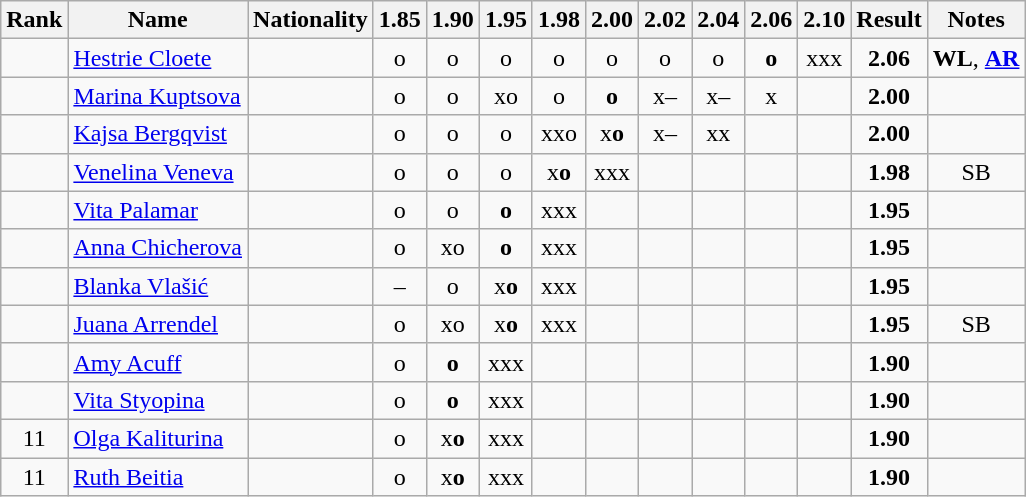<table class="wikitable sortable" style="text-align:center">
<tr>
<th>Rank</th>
<th>Name</th>
<th>Nationality</th>
<th>1.85</th>
<th>1.90</th>
<th>1.95</th>
<th>1.98</th>
<th>2.00</th>
<th>2.02</th>
<th>2.04</th>
<th>2.06</th>
<th>2.10</th>
<th>Result</th>
<th>Notes</th>
</tr>
<tr>
<td></td>
<td align=left><a href='#'>Hestrie Cloete</a></td>
<td align=left></td>
<td>o</td>
<td>o</td>
<td>o</td>
<td>o</td>
<td>o</td>
<td>o</td>
<td>o</td>
<td><strong>o</strong></td>
<td>xxx</td>
<td><strong>2.06</strong></td>
<td><strong>WL</strong>, <strong><a href='#'>AR</a></strong></td>
</tr>
<tr>
<td></td>
<td align=left><a href='#'>Marina Kuptsova</a></td>
<td align=left></td>
<td>o</td>
<td>o</td>
<td>xo</td>
<td>o</td>
<td><strong>o</strong></td>
<td>x–</td>
<td>x–</td>
<td>x</td>
<td></td>
<td><strong>2.00</strong></td>
<td></td>
</tr>
<tr>
<td></td>
<td align=left><a href='#'>Kajsa Bergqvist</a></td>
<td align=left></td>
<td>o</td>
<td>o</td>
<td>o</td>
<td>xxo</td>
<td>x<strong>o</strong></td>
<td>x–</td>
<td>xx</td>
<td></td>
<td></td>
<td><strong>2.00</strong></td>
<td></td>
</tr>
<tr>
<td></td>
<td align=left><a href='#'>Venelina Veneva</a></td>
<td align=left></td>
<td>o</td>
<td>o</td>
<td>o</td>
<td>x<strong>o</strong></td>
<td>xxx</td>
<td></td>
<td></td>
<td></td>
<td></td>
<td><strong>1.98</strong></td>
<td>SB</td>
</tr>
<tr>
<td></td>
<td align=left><a href='#'>Vita Palamar</a></td>
<td align=left></td>
<td>o</td>
<td>o</td>
<td><strong>o</strong></td>
<td>xxx</td>
<td></td>
<td></td>
<td></td>
<td></td>
<td></td>
<td><strong>1.95</strong></td>
<td></td>
</tr>
<tr>
<td></td>
<td align=left><a href='#'>Anna Chicherova</a></td>
<td align=left></td>
<td>o</td>
<td>xo</td>
<td><strong>o</strong></td>
<td>xxx</td>
<td></td>
<td></td>
<td></td>
<td></td>
<td></td>
<td><strong>1.95</strong></td>
<td></td>
</tr>
<tr>
<td></td>
<td align=left><a href='#'>Blanka Vlašić</a></td>
<td align=left></td>
<td>–</td>
<td>o</td>
<td>x<strong>o</strong></td>
<td>xxx</td>
<td></td>
<td></td>
<td></td>
<td></td>
<td></td>
<td><strong>1.95</strong></td>
<td></td>
</tr>
<tr>
<td></td>
<td align=left><a href='#'>Juana Arrendel</a></td>
<td align=left></td>
<td>o</td>
<td>xo</td>
<td>x<strong>o</strong></td>
<td>xxx</td>
<td></td>
<td></td>
<td></td>
<td></td>
<td></td>
<td><strong>1.95</strong></td>
<td>SB</td>
</tr>
<tr>
<td></td>
<td align=left><a href='#'>Amy Acuff</a></td>
<td align=left></td>
<td>o</td>
<td><strong>o</strong></td>
<td>xxx</td>
<td></td>
<td></td>
<td></td>
<td></td>
<td></td>
<td></td>
<td><strong>1.90</strong></td>
<td></td>
</tr>
<tr>
<td></td>
<td align=left><a href='#'>Vita Styopina</a></td>
<td align=left></td>
<td>o</td>
<td><strong>o</strong></td>
<td>xxx</td>
<td></td>
<td></td>
<td></td>
<td></td>
<td></td>
<td></td>
<td><strong>1.90</strong></td>
<td></td>
</tr>
<tr>
<td>11</td>
<td align=left><a href='#'>Olga Kaliturina</a></td>
<td align=left></td>
<td>o</td>
<td>x<strong>o</strong></td>
<td>xxx</td>
<td></td>
<td></td>
<td></td>
<td></td>
<td></td>
<td></td>
<td><strong>1.90</strong></td>
<td></td>
</tr>
<tr>
<td>11</td>
<td align=left><a href='#'>Ruth Beitia</a></td>
<td align=left></td>
<td>o</td>
<td>x<strong>o</strong></td>
<td>xxx</td>
<td></td>
<td></td>
<td></td>
<td></td>
<td></td>
<td></td>
<td><strong>1.90</strong></td>
<td></td>
</tr>
</table>
